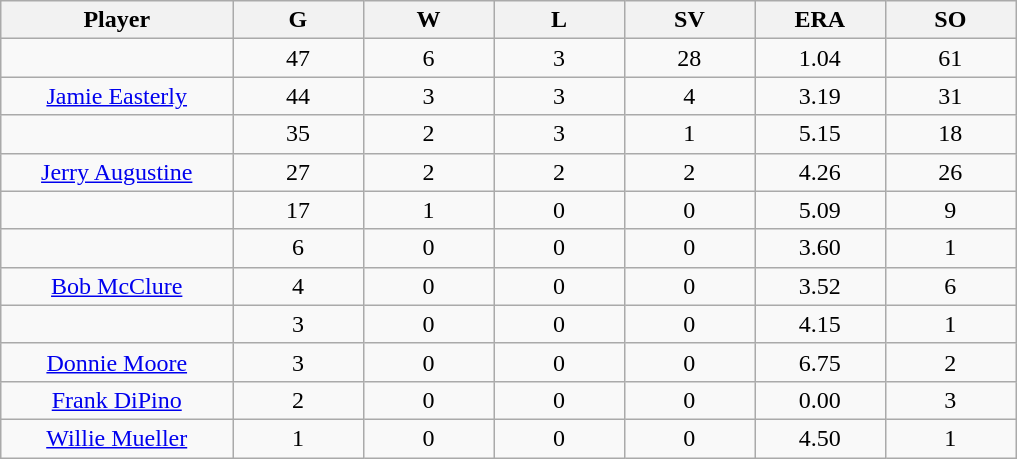<table class="wikitable sortable">
<tr>
<th bgcolor="#DDDDFF" width="16%">Player</th>
<th bgcolor="#DDDDFF" width="9%">G</th>
<th bgcolor="#DDDDFF" width="9%">W</th>
<th bgcolor="#DDDDFF" width="9%">L</th>
<th bgcolor="#DDDDFF" width="9%">SV</th>
<th bgcolor="#DDDDFF" width="9%">ERA</th>
<th bgcolor="#DDDDFF" width="9%">SO</th>
</tr>
<tr align="center">
<td></td>
<td>47</td>
<td>6</td>
<td>3</td>
<td>28</td>
<td>1.04</td>
<td>61</td>
</tr>
<tr align="center">
<td><a href='#'>Jamie Easterly</a></td>
<td>44</td>
<td>3</td>
<td>3</td>
<td>4</td>
<td>3.19</td>
<td>31</td>
</tr>
<tr align=center>
<td></td>
<td>35</td>
<td>2</td>
<td>3</td>
<td>1</td>
<td>5.15</td>
<td>18</td>
</tr>
<tr align="center">
<td><a href='#'>Jerry Augustine</a></td>
<td>27</td>
<td>2</td>
<td>2</td>
<td>2</td>
<td>4.26</td>
<td>26</td>
</tr>
<tr align=center>
<td></td>
<td>17</td>
<td>1</td>
<td>0</td>
<td>0</td>
<td>5.09</td>
<td>9</td>
</tr>
<tr align="center">
<td></td>
<td>6</td>
<td>0</td>
<td>0</td>
<td>0</td>
<td>3.60</td>
<td>1</td>
</tr>
<tr align="center">
<td><a href='#'>Bob McClure</a></td>
<td>4</td>
<td>0</td>
<td>0</td>
<td>0</td>
<td>3.52</td>
<td>6</td>
</tr>
<tr align=center>
<td></td>
<td>3</td>
<td>0</td>
<td>0</td>
<td>0</td>
<td>4.15</td>
<td>1</td>
</tr>
<tr align="center">
<td><a href='#'>Donnie Moore</a></td>
<td>3</td>
<td>0</td>
<td>0</td>
<td>0</td>
<td>6.75</td>
<td>2</td>
</tr>
<tr align=center>
<td><a href='#'>Frank DiPino</a></td>
<td>2</td>
<td>0</td>
<td>0</td>
<td>0</td>
<td>0.00</td>
<td>3</td>
</tr>
<tr align=center>
<td><a href='#'>Willie Mueller</a></td>
<td>1</td>
<td>0</td>
<td>0</td>
<td>0</td>
<td>4.50</td>
<td>1</td>
</tr>
</table>
